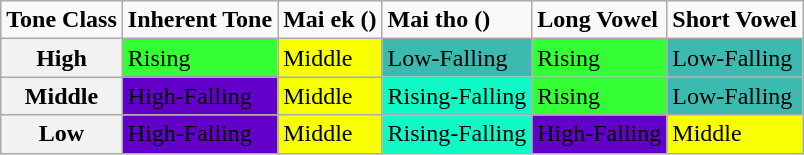<table class="wikitable">
<tr ----bgcolor="#eeeeee">
<td><strong>Tone Class</strong></td>
<td><strong>Inherent Tone</strong></td>
<td><strong>Mai ek ()</strong></td>
<td><strong>Mai tho ()</strong></td>
<td><strong>Long Vowel</strong></td>
<td><strong>Short Vowel</strong></td>
</tr>
<tr ---- bgcolor="#ffffff">
<th>High</th>
<td style="background-color:#34ff34;">Rising</td>
<td style="background-color:#f8ff00;">Middle</td>
<td style="background-color:#3dbaaf;">Low-Falling</td>
<td style="background-color:#34ff34;">Rising</td>
<td style="background-color:#3dbaaf;">Low-Falling</td>
</tr>
<tr ---- bgcolor="#ffffff">
<th>Middle</th>
<td style="background-color:#6200c9;">High-Falling</td>
<td style="background-color:#f8ff00;">Middle</td>
<td style="background-color:#10f9c6;">Rising-Falling</td>
<td style="background-color:#34ff34;">Rising</td>
<td style="background-color:#3dbaaf;">Low-Falling</td>
</tr>
<tr ---- bgcolor="#ffffff">
<th>Low</th>
<td style="background-color:#6200c9;">High-Falling</td>
<td style="background-color:#f8ff00;">Middle</td>
<td style="background-color:#10f9c6;">Rising-Falling</td>
<td style="background-color:#6200c9;">High-Falling</td>
<td style="background-color:#f8ff00;">Middle</td>
</tr>
</table>
